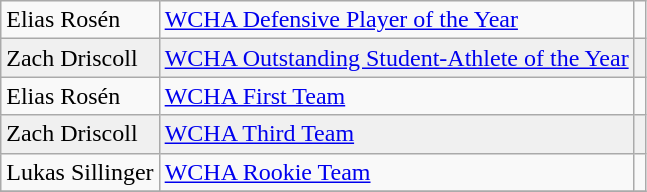<table class="wikitable">
<tr>
<td>Elias Rosén</td>
<td><a href='#'>WCHA Defensive Player of the Year</a></td>
<td></td>
</tr>
<tr bgcolor=f0f0f0>
<td>Zach Driscoll</td>
<td><a href='#'>WCHA Outstanding Student-Athlete of the Year</a></td>
<td></td>
</tr>
<tr>
<td>Elias Rosén</td>
<td><a href='#'>WCHA First Team</a></td>
<td></td>
</tr>
<tr bgcolor=f0f0f0>
<td>Zach Driscoll</td>
<td><a href='#'>WCHA Third Team</a></td>
<td></td>
</tr>
<tr>
<td>Lukas Sillinger</td>
<td><a href='#'>WCHA Rookie Team</a></td>
<td></td>
</tr>
<tr>
</tr>
</table>
